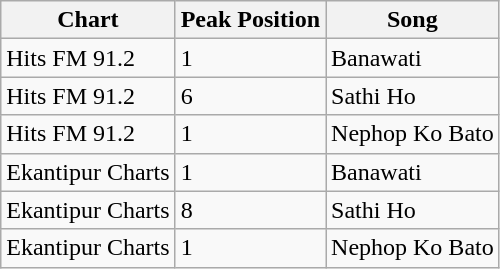<table class="wikitable">
<tr>
<th>Chart</th>
<th>Peak Position</th>
<th>Song</th>
</tr>
<tr>
<td>Hits FM 91.2</td>
<td>1</td>
<td>Banawati</td>
</tr>
<tr>
<td>Hits FM 91.2</td>
<td>6</td>
<td>Sathi Ho</td>
</tr>
<tr>
<td>Hits FM 91.2</td>
<td>1</td>
<td>Nephop Ko Bato</td>
</tr>
<tr>
<td>Ekantipur Charts</td>
<td>1</td>
<td>Banawati</td>
</tr>
<tr>
<td>Ekantipur Charts</td>
<td>8</td>
<td>Sathi Ho</td>
</tr>
<tr>
<td>Ekantipur Charts</td>
<td>1</td>
<td>Nephop Ko Bato</td>
</tr>
</table>
